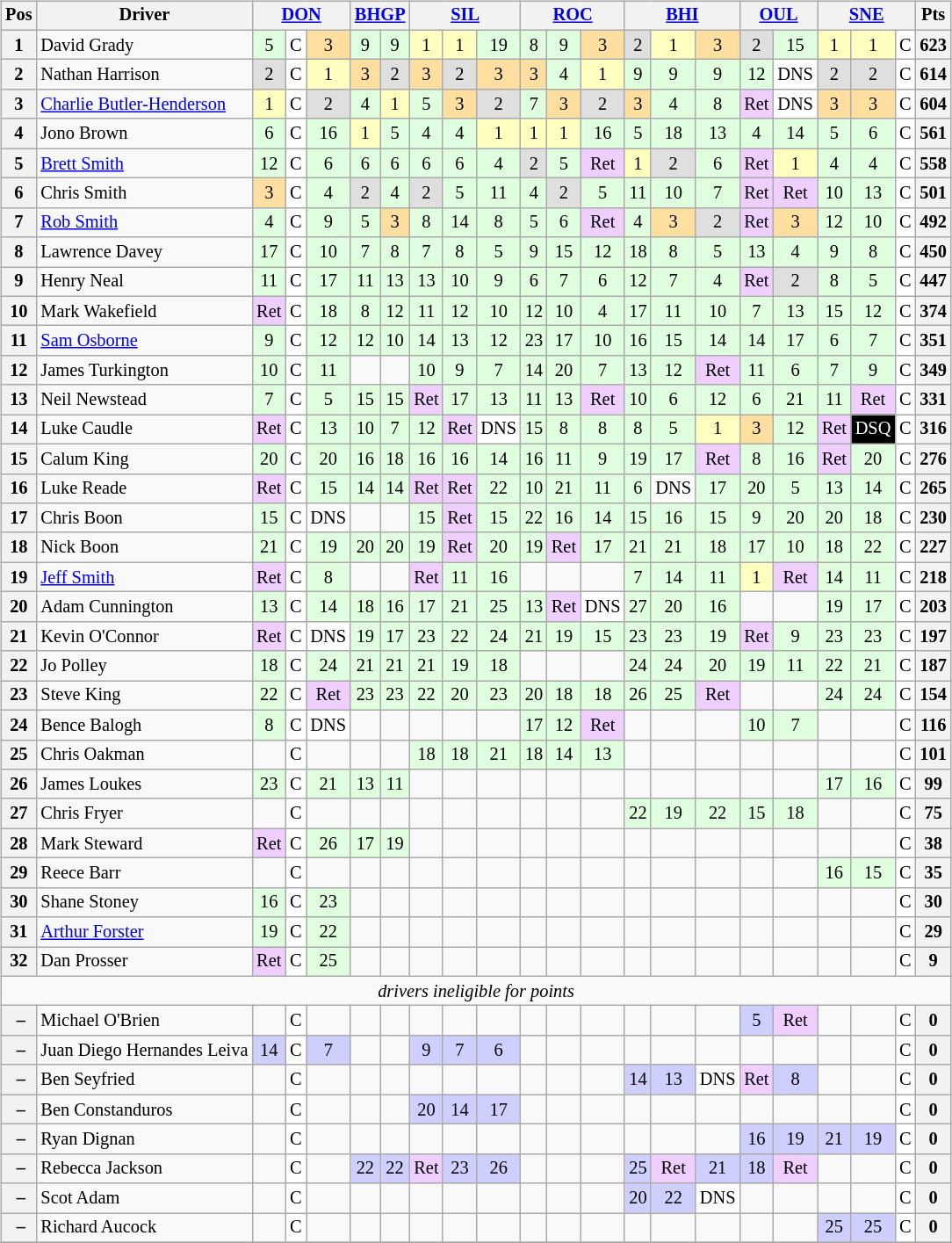<table>
<tr>
<td><br><table class="wikitable" style="font-size: 85%; text-align: center;">
<tr valign="top">
<th valign="middle">Pos</th>
<th valign="middle">Driver</th>
<th colspan="3"><a href='#'>DON</a></th>
<th colspan="2"><a href='#'>BHGP</a></th>
<th colspan="3"><a href='#'>SIL</a></th>
<th colspan="3"><a href='#'>ROC</a></th>
<th colspan="3"><a href='#'>BHI</a></th>
<th colspan="2"><a href='#'>OUL</a></th>
<th colspan="3"><a href='#'>SNE</a></th>
<th valign=middle>Pts</th>
</tr>
<tr>
<th>1</th>
<td align=left>David Grady</td>
<td style="background:#dfffdf;">5</td>
<td style="background:#ffffff;">C</td>
<td style="background:#ffdf9f;">3</td>
<td style="background:#dfffdf;">9</td>
<td style="background:#dfffdf;">9</td>
<td style="background:#ffffbf;">1</td>
<td style="background:#ffffbf;">1</td>
<td style="background:#dfffdf;">19</td>
<td style="background:#dfffdf;">8</td>
<td style="background:#dfffdf;">9</td>
<td style="background:#ffdf9f;">3</td>
<td style="background:#dfdfdf;">2</td>
<td style="background:#ffffbf;">1</td>
<td style="background:#ffdf9f;">3</td>
<td style="background:#dfdfdf;">2</td>
<td style="background:#dfffdf;">15</td>
<td style="background:#ffffbf;">1</td>
<td style="background:#ffffbf;">1</td>
<td style="background:#ffffff;">C</td>
<th>623</th>
</tr>
<tr>
<th>2</th>
<td align=left>Nathan Harrison</td>
<td style="background:#dfdfdf;">2</td>
<td style="background:#ffffff;">C</td>
<td style="background:#ffffbf;">1</td>
<td style="background:#ffdf9f;">3</td>
<td style="background:#dfdfdf;">2</td>
<td style="background:#ffdf9f;">3</td>
<td style="background:#dfdfdf;">2</td>
<td style="background:#ffdf9f;">3</td>
<td style="background:#ffdf9f;">3</td>
<td style="background:#dfffdf;">4</td>
<td style="background:#ffffbf;">1</td>
<td style="background:#dfffdf;">9</td>
<td style="background:#dfffdf;">9</td>
<td style="background:#dfffdf;">9</td>
<td style="background:#dfffdf;">12</td>
<td style="background:#ffffff;">DNS</td>
<td style="background:#dfdfdf;">2</td>
<td style="background:#dfdfdf;">2</td>
<td style="background:#ffffff;">C</td>
<th>614</th>
</tr>
<tr>
<th>3</th>
<td align=left><a href='#'>Charlie Butler-Henderson</a></td>
<td style="background:#ffffbf;">1</td>
<td style="background:#ffffff;">C</td>
<td style="background:#dfdfdf;">2</td>
<td style="background:#dfffdf;">4</td>
<td style="background:#ffffbf;">1</td>
<td style="background:#dfffdf;">5</td>
<td style="background:#ffdf9f;">3</td>
<td style="background:#dfdfdf;">2</td>
<td style="background:#dfffdf;">7</td>
<td style="background:#ffdf9f;">3</td>
<td style="background:#dfdfdf;">2</td>
<td style="background:#ffdf9f;">3</td>
<td style="background:#dfffdf;">4</td>
<td style="background:#dfffdf;">8</td>
<td style="background:#efcfff;">Ret</td>
<td style="background:#ffffff;">DNS</td>
<td style="background:#ffdf9f;">3</td>
<td style="background:#ffdf9f;">3</td>
<td style="background:#ffffff;">C</td>
<th>604</th>
</tr>
<tr>
<th>4</th>
<td align=left>Jono Brown</td>
<td style="background:#dfffdf;">6</td>
<td style="background:#ffffff;">C</td>
<td style="background:#dfffdf;">16</td>
<td style="background:#ffffbf;">1</td>
<td style="background:#dfffdf;">5</td>
<td style="background:#dfffdf;">4</td>
<td style="background:#dfffdf;">4</td>
<td style="background:#ffffbf;">1</td>
<td style="background:#ffffbf;">1</td>
<td style="background:#ffffbf;">1</td>
<td style="background:#dfffdf;">16</td>
<td style="background:#dfffdf;">5</td>
<td style="background:#dfffdf;">18</td>
<td style="background:#dfffdf;">13</td>
<td style="background:#dfffdf;">4</td>
<td style="background:#dfffdf;">14</td>
<td style="background:#dfffdf;">5</td>
<td style="background:#dfffdf;">6</td>
<td style="background:#ffffff;">C</td>
<th>561</th>
</tr>
<tr>
<th>5</th>
<td align=left><a href='#'>Brett Smith</a></td>
<td style="background:#dfffdf;">12</td>
<td style="background:#ffffff;">C</td>
<td style="background:#dfffdf;">6</td>
<td style="background:#dfffdf;">6</td>
<td style="background:#dfffdf;">6</td>
<td style="background:#dfffdf;">6</td>
<td style="background:#dfffdf;">6</td>
<td style="background:#dfffdf;">4</td>
<td style="background:#dfdfdf;">2</td>
<td style="background:#dfffdf;">5</td>
<td style="background:#efcfff;">Ret</td>
<td style="background:#ffffbf;">1</td>
<td style="background:#dfdfdf;">2</td>
<td style="background:#dfffdf;">6</td>
<td style="background:#efcfff;">Ret</td>
<td style="background:#ffffbf;">1</td>
<td style="background:#dfffdf;">4</td>
<td style="background:#dfffdf;">4</td>
<td style="background:#ffffff;">C</td>
<th>558</th>
</tr>
<tr>
<th>6</th>
<td align=left>Chris Smith</td>
<td style="background:#ffdf9f;">3</td>
<td style="background:#ffffff;">C</td>
<td style="background:#dfffdf;">4</td>
<td style="background:#dfdfdf;">2</td>
<td style="background:#dfffdf;">4</td>
<td style="background:#dfdfdf;">2</td>
<td style="background:#dfffdf;">5</td>
<td style="background:#dfffdf;">11</td>
<td style="background:#dfffdf;">4</td>
<td style="background:#dfdfdf;">2</td>
<td style="background:#dfffdf;">5</td>
<td style="background:#dfffdf;">11</td>
<td style="background:#dfffdf;">10</td>
<td style="background:#dfffdf;">7</td>
<td style="background:#efcfff;">Ret</td>
<td style="background:#efcfff;">Ret</td>
<td style="background:#dfffdf;">10</td>
<td style="background:#dfffdf;">13</td>
<td style="background:#ffffff;">C</td>
<th>501</th>
</tr>
<tr>
<th>7</th>
<td align=left><a href='#'>Rob Smith</a></td>
<td style="background:#dfffdf;">4</td>
<td style="background:#ffffff;">C</td>
<td style="background:#dfffdf;">9</td>
<td style="background:#dfffdf;">5</td>
<td style="background:#ffdf9f;">3</td>
<td style="background:#dfffdf;">8</td>
<td style="background:#dfffdf;">14</td>
<td style="background:#dfffdf;">8</td>
<td style="background:#dfffdf;">5</td>
<td style="background:#dfffdf;">6</td>
<td style="background:#efcfff;">Ret</td>
<td style="background:#dfffdf;">4</td>
<td style="background:#ffdf9f;">3</td>
<td style="background:#dfdfdf;">2</td>
<td style="background:#efcfff;">Ret</td>
<td style="background:#ffdf9f;">3</td>
<td style="background:#dfffdf;">12</td>
<td style="background:#dfffdf;">10</td>
<td style="background:#ffffff;">C</td>
<th>492</th>
</tr>
<tr>
<th>8</th>
<td align=left>Lawrence Davey</td>
<td style="background:#dfffdf;">17</td>
<td style="background:#ffffff;">C</td>
<td style="background:#dfffdf;">10</td>
<td style="background:#dfffdf;">7</td>
<td style="background:#dfffdf;">8</td>
<td style="background:#dfffdf;">7</td>
<td style="background:#dfffdf;">8</td>
<td style="background:#dfffdf;">5</td>
<td style="background:#dfffdf;">9</td>
<td style="background:#dfffdf;">15</td>
<td style="background:#dfffdf;">12</td>
<td style="background:#dfffdf;">18</td>
<td style="background:#dfffdf;">8</td>
<td style="background:#dfffdf;">5</td>
<td style="background:#dfffdf;">13</td>
<td style="background:#dfffdf;">4</td>
<td style="background:#dfffdf;">9</td>
<td style="background:#dfffdf;">8</td>
<td style="background:#ffffff;">C</td>
<th>450</th>
</tr>
<tr>
<th>9</th>
<td align=left>Henry Neal</td>
<td style="background:#dfffdf;">11</td>
<td style="background:#ffffff;">C</td>
<td style="background:#dfffdf;">17</td>
<td style="background:#dfffdf;">11</td>
<td style="background:#dfffdf;">13</td>
<td style="background:#dfffdf;">13</td>
<td style="background:#dfffdf;">10</td>
<td style="background:#dfffdf;">9</td>
<td style="background:#dfffdf;">6</td>
<td style="background:#dfffdf;">7</td>
<td style="background:#dfffdf;">6</td>
<td style="background:#dfffdf;">12</td>
<td style="background:#dfffdf;">7</td>
<td style="background:#dfffdf;">4</td>
<td style="background:#efcfff;">Ret</td>
<td style="background:#dfdfdf;">2</td>
<td style="background:#dfffdf;">8</td>
<td style="background:#dfffdf;">5</td>
<td style="background:#ffffff;">C</td>
<th>447</th>
</tr>
<tr>
<th>10</th>
<td align=left>Mark Wakefield</td>
<td style="background:#efcfff;">Ret</td>
<td style="background:#ffffff;">C</td>
<td style="background:#dfffdf;">18</td>
<td style="background:#dfffdf;">8</td>
<td style="background:#dfffdf;">12</td>
<td style="background:#dfffdf;">11</td>
<td style="background:#dfffdf;">12</td>
<td style="background:#dfffdf;">10</td>
<td style="background:#dfffdf;">12</td>
<td style="background:#dfffdf;">10</td>
<td style="background:#dfffdf;">4</td>
<td style="background:#dfffdf;">17</td>
<td style="background:#dfffdf;">11</td>
<td style="background:#dfffdf;">10</td>
<td style="background:#dfffdf;">7</td>
<td style="background:#dfffdf;">13</td>
<td style="background:#dfffdf;">15</td>
<td style="background:#dfffdf;">12</td>
<td style="background:#ffffff;">C</td>
<th>374</th>
</tr>
<tr>
<th>11</th>
<td align=left><a href='#'>Sam Osborne</a></td>
<td style="background:#dfffdf;">9</td>
<td style="background:#ffffff;">C</td>
<td style="background:#dfffdf;">12</td>
<td style="background:#dfffdf;">12</td>
<td style="background:#dfffdf;">10</td>
<td style="background:#dfffdf;">14</td>
<td style="background:#dfffdf;">13</td>
<td style="background:#dfffdf;">12</td>
<td style="background:#dfffdf;">23</td>
<td style="background:#dfffdf;">17</td>
<td style="background:#dfffdf;">10</td>
<td style="background:#dfffdf;">16</td>
<td style="background:#dfffdf;">15</td>
<td style="background:#dfffdf;">14</td>
<td style="background:#dfffdf;">14</td>
<td style="background:#dfffdf;">17</td>
<td style="background:#dfffdf;">6</td>
<td style="background:#dfffdf;">7</td>
<td style="background:#ffffff;">C</td>
<th>351</th>
</tr>
<tr>
<th>12</th>
<td align=left>James Turkington</td>
<td style="background:#dfffdf;">10</td>
<td style="background:#ffffff;">C</td>
<td style="background:#dfffdf;">11</td>
<td></td>
<td></td>
<td style="background:#dfffdf;">10</td>
<td style="background:#dfffdf;">9</td>
<td style="background:#dfffdf;">7</td>
<td style="background:#dfffdf;">14</td>
<td style="background:#dfffdf;">20</td>
<td style="background:#dfffdf;">7</td>
<td style="background:#dfffdf;">13</td>
<td style="background:#dfffdf;">12</td>
<td style="background:#efcfff;">Ret</td>
<td style="background:#dfffdf;">11</td>
<td style="background:#dfffdf;">6</td>
<td style="background:#dfffdf;">7</td>
<td style="background:#dfffdf;">9</td>
<td style="background:#ffffff;">C</td>
<th>349</th>
</tr>
<tr>
<th>13</th>
<td align=left>Neil Newstead</td>
<td style="background:#dfffdf;">7</td>
<td style="background:#ffffff;">C</td>
<td style="background:#dfffdf;">5</td>
<td style="background:#dfffdf;">15</td>
<td style="background:#dfffdf;">15</td>
<td style="background:#efcfff;">Ret</td>
<td style="background:#dfffdf;">17</td>
<td style="background:#dfffdf;">13</td>
<td style="background:#dfffdf;">11</td>
<td style="background:#dfffdf;">13</td>
<td style="background:#efcfff;">Ret</td>
<td style="background:#dfffdf;">10</td>
<td style="background:#dfffdf;">6</td>
<td style="background:#dfffdf;">12</td>
<td style="background:#dfffdf;">6</td>
<td style="background:#dfffdf;">21</td>
<td style="background:#dfffdf;">11</td>
<td style="background:#efcfff;">Ret</td>
<td style="background:#ffffff;">C</td>
<th>331</th>
</tr>
<tr>
<th>14</th>
<td align=left>Luke Caudle</td>
<td style="background:#efcfff;">Ret</td>
<td style="background:#ffffff;">C</td>
<td style="background:#dfffdf;">13</td>
<td style="background:#dfffdf;">10</td>
<td style="background:#dfffdf;">7</td>
<td style="background:#dfffdf;">12</td>
<td style="background:#efcfff;">Ret</td>
<td style="background:#ffffff;">DNS</td>
<td style="background:#dfffdf;">15</td>
<td style="background:#dfffdf;">8</td>
<td style="background:#dfffdf;">8</td>
<td style="background:#dfffdf;">8</td>
<td style="background:#dfffdf;">5</td>
<td style="background:#ffffbf;">1</td>
<td style="background:#ffdf9f;">3</td>
<td style="background:#dfffdf;">12</td>
<td style="background:#efcfff;">Ret</td>
<td style="background-color:#000000; color:white">DSQ</td>
<td style="background:#ffffff;">C</td>
<th>316</th>
</tr>
<tr>
<th>15</th>
<td align=left>Calum King</td>
<td style="background:#dfffdf;">20</td>
<td style="background:#ffffff;">C</td>
<td style="background:#dfffdf;">20</td>
<td style="background:#dfffdf;">16</td>
<td style="background:#dfffdf;">18</td>
<td style="background:#dfffdf;">16</td>
<td style="background:#dfffdf;">16</td>
<td style="background:#dfffdf;">14</td>
<td style="background:#dfffdf;">16</td>
<td style="background:#dfffdf;">11</td>
<td style="background:#dfffdf;">9</td>
<td style="background:#dfffdf;">19</td>
<td style="background:#dfffdf;">17</td>
<td style="background:#efcfff;">Ret</td>
<td style="background:#dfffdf;">8</td>
<td style="background:#dfffdf;">16</td>
<td style="background:#efcfff;">Ret</td>
<td style="background:#dfffdf;">20</td>
<td style="background:#ffffff;">C</td>
<th>276</th>
</tr>
<tr>
<th>16</th>
<td align=left>Luke Reade</td>
<td style="background:#efcfff;">Ret</td>
<td style="background:#ffffff;">C</td>
<td style="background:#dfffdf;">15</td>
<td style="background:#dfffdf;">14</td>
<td style="background:#dfffdf;">14</td>
<td style="background:#efcfff;">Ret</td>
<td style="background:#efcfff;">Ret</td>
<td style="background:#dfffdf;">22</td>
<td style="background:#dfffdf;">10</td>
<td style="background:#dfffdf;">21</td>
<td style="background:#dfffdf;">11</td>
<td style="background:#dfffdf;">6</td>
<td style="background:#ffffff;">DNS</td>
<td style="background:#dfffdf;">17</td>
<td style="background:#dfffdf;">20</td>
<td style="background:#dfffdf;">5</td>
<td style="background:#dfffdf;">13</td>
<td style="background:#dfffdf;">14</td>
<td style="background:#ffffff;">C</td>
<th>265</th>
</tr>
<tr>
<th>17</th>
<td align=left>Chris Boon</td>
<td style="background:#dfffdf;">15</td>
<td style="background:#ffffff;">C</td>
<td style="background:#ffffff;">DNS</td>
<td></td>
<td></td>
<td style="background:#dfffdf;">15</td>
<td style="background:#efcfff;">Ret</td>
<td style="background:#dfffdf;">15</td>
<td style="background:#dfffdf;">22</td>
<td style="background:#dfffdf;">16</td>
<td style="background:#dfffdf;">14</td>
<td style="background:#dfffdf;">15</td>
<td style="background:#dfffdf;">16</td>
<td style="background:#dfffdf;">15</td>
<td style="background:#dfffdf;">9</td>
<td style="background:#dfffdf;">20</td>
<td style="background:#dfffdf;">20</td>
<td style="background:#dfffdf;">18</td>
<td style="background:#ffffff;">C</td>
<th>230</th>
</tr>
<tr>
<th>18</th>
<td align=left>Nick Boon</td>
<td style="background:#dfffdf;">21</td>
<td style="background:#ffffff;">C</td>
<td style="background:#dfffdf;">19</td>
<td style="background:#dfffdf;">20</td>
<td style="background:#dfffdf;">20</td>
<td style="background:#dfffdf;">19</td>
<td style="background:#efcfff;">Ret</td>
<td style="background:#dfffdf;">20</td>
<td style="background:#dfffdf;">19</td>
<td style="background:#efcfff;">Ret</td>
<td style="background:#dfffdf;">17</td>
<td style="background:#dfffdf;">21</td>
<td style="background:#dfffdf;">21</td>
<td style="background:#dfffdf;">18</td>
<td style="background:#dfffdf;">17</td>
<td style="background:#dfffdf;">10</td>
<td style="background:#dfffdf;">18</td>
<td style="background:#dfffdf;">22</td>
<td style="background:#ffffff;">C</td>
<th>227</th>
</tr>
<tr>
<th>19</th>
<td align=left><a href='#'>Jeff Smith</a></td>
<td style="background:#efcfff;">Ret</td>
<td style="background:#ffffff;">C</td>
<td style="background:#dfffdf;">8</td>
<td></td>
<td></td>
<td style="background:#efcfff;">Ret</td>
<td style="background:#dfffdf;">11</td>
<td style="background:#dfffdf;">16</td>
<td></td>
<td></td>
<td></td>
<td style="background:#dfffdf;">7</td>
<td style="background:#dfffdf;">14</td>
<td style="background:#dfffdf;">11</td>
<td style="background:#ffffbf;">1</td>
<td style="background:#efcfff;">Ret</td>
<td style="background:#dfffdf;">14</td>
<td style="background:#dfffdf;">11</td>
<td style="background:#ffffff;">C</td>
<th>218</th>
</tr>
<tr>
<th>20</th>
<td align=left>Adam Cunnington</td>
<td style="background:#dfffdf;">13</td>
<td style="background:#ffffff;">C</td>
<td style="background:#dfffdf;">14</td>
<td style="background:#dfffdf;">18</td>
<td style="background:#dfffdf;">16</td>
<td style="background:#dfffdf;">17</td>
<td style="background:#dfffdf;">21</td>
<td style="background:#dfffdf;">25</td>
<td style="background:#dfffdf;">13</td>
<td style="background:#efcfff;">Ret</td>
<td style="background:#ffffff;">DNS</td>
<td style="background:#dfffdf;">27</td>
<td style="background:#dfffdf;">20</td>
<td style="background:#dfffdf;">16</td>
<td></td>
<td></td>
<td style="background:#dfffdf;">19</td>
<td style="background:#dfffdf;">17</td>
<td style="background:#ffffff;">C</td>
<th>203</th>
</tr>
<tr>
<th>21</th>
<td align=left>Kevin O'Connor</td>
<td style="background:#efcfff;">Ret</td>
<td style="background:#ffffff;">C</td>
<td style="background:#ffffff;">DNS</td>
<td style="background:#dfffdf;">19</td>
<td style="background:#dfffdf;">17</td>
<td style="background:#dfffdf;">23</td>
<td style="background:#dfffdf;">22</td>
<td style="background:#dfffdf;">24</td>
<td style="background:#dfffdf;">21</td>
<td style="background:#dfffdf;">19</td>
<td style="background:#dfffdf;">15</td>
<td style="background:#dfffdf;">23</td>
<td style="background:#dfffdf;">23</td>
<td style="background:#dfffdf;">19</td>
<td style="background:#efcfff;">Ret</td>
<td style="background:#dfffdf;">9</td>
<td style="background:#dfffdf;">23</td>
<td style="background:#dfffdf;">23</td>
<td style="background:#ffffff;">C</td>
<th>197</th>
</tr>
<tr>
<th>22</th>
<td align=left>Jo Polley</td>
<td style="background:#dfffdf;">18</td>
<td style="background:#ffffff;">C</td>
<td style="background:#dfffdf;">24</td>
<td style="background:#dfffdf;">21</td>
<td style="background:#dfffdf;">21</td>
<td style="background:#dfffdf;">21</td>
<td style="background:#dfffdf;">19</td>
<td style="background:#dfffdf;">18</td>
<td></td>
<td></td>
<td></td>
<td style="background:#dfffdf;">24</td>
<td style="background:#dfffdf;">24</td>
<td style="background:#dfffdf;">20</td>
<td style="background:#dfffdf;">19</td>
<td style="background:#dfffdf;">11</td>
<td style="background:#dfffdf;">22</td>
<td style="background:#dfffdf;">21</td>
<td style="background:#ffffff;">C</td>
<th>187</th>
</tr>
<tr>
<th>23</th>
<td align=left>Steve King</td>
<td style="background:#dfffdf;">22</td>
<td style="background:#ffffff;">C</td>
<td style="background:#efcfff;">Ret</td>
<td style="background:#dfffdf;">23</td>
<td style="background:#dfffdf;">23</td>
<td style="background:#dfffdf;">22</td>
<td style="background:#dfffdf;">20</td>
<td style="background:#dfffdf;">23</td>
<td style="background:#dfffdf;">20</td>
<td style="background:#dfffdf;">18</td>
<td style="background:#dfffdf;">18</td>
<td style="background:#dfffdf;">26</td>
<td style="background:#dfffdf;">25</td>
<td style="background:#efcfff;">Ret</td>
<td></td>
<td></td>
<td style="background:#dfffdf;">24</td>
<td style="background:#dfffdf;">24</td>
<td style="background:#ffffff;">C</td>
<th>154</th>
</tr>
<tr>
<th>24</th>
<td align=left>Bence Balogh</td>
<td style="background:#dfffdf;">8</td>
<td style="background:#ffffff;">C</td>
<td style="background:#ffffff;">DNS</td>
<td></td>
<td></td>
<td></td>
<td></td>
<td></td>
<td style="background:#dfffdf;">17</td>
<td style="background:#dfffdf;">12</td>
<td style="background:#efcfff;">Ret</td>
<td></td>
<td></td>
<td></td>
<td style="background:#dfffdf;">10</td>
<td style="background:#dfffdf;">7</td>
<td></td>
<td></td>
<td style="background:#ffffff;">C</td>
<th>116</th>
</tr>
<tr>
<th>25</th>
<td align=left>Chris Oakman</td>
<td></td>
<td style="background:#ffffff;">C</td>
<td></td>
<td></td>
<td></td>
<td style="background:#dfffdf;">18</td>
<td style="background:#dfffdf;">18</td>
<td style="background:#dfffdf;">21</td>
<td style="background:#dfffdf;">18</td>
<td style="background:#dfffdf;">14</td>
<td style="background:#dfffdf;">13</td>
<td></td>
<td></td>
<td></td>
<td></td>
<td></td>
<td></td>
<td></td>
<td style="background:#ffffff;">C</td>
<th>101</th>
</tr>
<tr>
<th>26</th>
<td align=left>James Loukes</td>
<td style="background:#dfffdf;">23</td>
<td style="background:#ffffff;">C</td>
<td style="background:#dfffdf;">21</td>
<td style="background:#dfffdf;">13</td>
<td style="background:#dfffdf;">11</td>
<td></td>
<td></td>
<td></td>
<td></td>
<td></td>
<td></td>
<td></td>
<td></td>
<td></td>
<td></td>
<td></td>
<td style="background:#dfffdf;">17</td>
<td style="background:#dfffdf;">16</td>
<td style="background:#ffffff;">C</td>
<th>99</th>
</tr>
<tr>
<th>27</th>
<td align=left>Chris Fryer</td>
<td></td>
<td style="background:#ffffff;">C</td>
<td></td>
<td></td>
<td></td>
<td></td>
<td></td>
<td></td>
<td></td>
<td></td>
<td></td>
<td style="background:#dfffdf;">22</td>
<td style="background:#dfffdf;">19</td>
<td style="background:#dfffdf;">22</td>
<td style="background:#dfffdf;">15</td>
<td style="background:#dfffdf;">18</td>
<td></td>
<td></td>
<td style="background:#ffffff;">C</td>
<th>75</th>
</tr>
<tr>
<th>28</th>
<td align=left>Mark Steward</td>
<td style="background:#efcfff;">Ret</td>
<td style="background:#ffffff;">C</td>
<td style="background:#dfffdf;">26</td>
<td style="background:#dfffdf;">17</td>
<td style="background:#dfffdf;">19</td>
<td></td>
<td></td>
<td></td>
<td></td>
<td></td>
<td></td>
<td></td>
<td></td>
<td></td>
<td></td>
<td></td>
<td></td>
<td></td>
<td style="background:#ffffff;">C</td>
<th>38</th>
</tr>
<tr>
<th>29</th>
<td align=left>Reece Barr</td>
<td></td>
<td style="background:#ffffff;">C</td>
<td></td>
<td></td>
<td></td>
<td></td>
<td></td>
<td></td>
<td></td>
<td></td>
<td></td>
<td></td>
<td></td>
<td></td>
<td></td>
<td></td>
<td style="background:#dfffdf;">16</td>
<td style="background:#dfffdf;">15</td>
<td style="background:#ffffff;">C</td>
<th>35</th>
</tr>
<tr>
<th>30</th>
<td align=left>Shane Stoney</td>
<td style="background:#dfffdf;">16</td>
<td style="background:#ffffff;">C</td>
<td style="background:#dfffdf;">23</td>
<td></td>
<td></td>
<td></td>
<td></td>
<td></td>
<td></td>
<td></td>
<td></td>
<td></td>
<td></td>
<td></td>
<td></td>
<td></td>
<td></td>
<td></td>
<td style="background:#ffffff;">C</td>
<th>30</th>
</tr>
<tr>
<th>31</th>
<td align=left><a href='#'>Arthur Forster</a></td>
<td style="background:#dfffdf;">19</td>
<td style="background:#ffffff;">C</td>
<td style="background:#dfffdf;">22</td>
<td></td>
<td></td>
<td></td>
<td></td>
<td></td>
<td></td>
<td></td>
<td></td>
<td></td>
<td></td>
<td></td>
<td></td>
<td></td>
<td></td>
<td></td>
<td style="background:#ffffff;">C</td>
<th>29</th>
</tr>
<tr>
<th>32</th>
<td align=left>Dan Prosser</td>
<td style="background:#efcfff;">Ret</td>
<td style="background:#ffffff;">C</td>
<td style="background:#dfffdf;">25</td>
<td></td>
<td></td>
<td></td>
<td></td>
<td></td>
<td></td>
<td></td>
<td></td>
<td></td>
<td></td>
<td></td>
<td></td>
<td></td>
<td></td>
<td></td>
<td style="background:#ffffff;">C</td>
<th>9</th>
</tr>
<tr>
<td colspan=22><em>drivers ineligible for points</em></td>
</tr>
<tr>
<th> –</th>
<td align=left>Michael O'Brien</td>
<td></td>
<td style="background:#ffffff;">C</td>
<td></td>
<td></td>
<td></td>
<td></td>
<td></td>
<td></td>
<td></td>
<td></td>
<td></td>
<td></td>
<td></td>
<td></td>
<td style="background:#cfcfff;">5</td>
<td style="background:#efcfff;">Ret</td>
<td></td>
<td></td>
<td style="background:#ffffff;">C</td>
<th>0</th>
</tr>
<tr>
<th> –</th>
<td align=left>Juan Diego Hernandes Leiva</td>
<td style="background:#cfcfff;">14</td>
<td style="background:#ffffff;">C</td>
<td style="background:#cfcfff;">7</td>
<td></td>
<td></td>
<td style="background:#cfcfff;">9</td>
<td style="background:#cfcfff;">7</td>
<td style="background:#cfcfff;">6</td>
<td></td>
<td></td>
<td></td>
<td></td>
<td></td>
<td></td>
<td></td>
<td></td>
<td></td>
<td></td>
<td style="background:#ffffff;">C</td>
<th>0</th>
</tr>
<tr>
<th> –</th>
<td align=left>Ben Seyfried</td>
<td></td>
<td style="background:#ffffff;">C</td>
<td></td>
<td></td>
<td></td>
<td></td>
<td></td>
<td></td>
<td></td>
<td></td>
<td></td>
<td style="background:#cfcfff;">14</td>
<td style="background:#cfcfff;">13</td>
<td style="background:#ffffff;">DNS</td>
<td style="background:#efcfff;">Ret</td>
<td style="background:#cfcfff;">8</td>
<td></td>
<td></td>
<td style="background:#ffffff;">C</td>
<th>0</th>
</tr>
<tr>
<th> –</th>
<td align=left>Ben Constanduros</td>
<td></td>
<td style="background:#ffffff;">C</td>
<td></td>
<td></td>
<td></td>
<td style="background:#cfcfff;">20</td>
<td style="background:#cfcfff;">14</td>
<td style="background:#cfcfff;">17</td>
<td></td>
<td></td>
<td></td>
<td></td>
<td></td>
<td></td>
<td></td>
<td></td>
<td></td>
<td></td>
<td style="background:#ffffff;">C</td>
<th>0</th>
</tr>
<tr>
<th> –</th>
<td align=left>Ryan Dignan</td>
<td></td>
<td style="background:#ffffff;">C</td>
<td></td>
<td></td>
<td></td>
<td></td>
<td></td>
<td></td>
<td></td>
<td></td>
<td></td>
<td></td>
<td></td>
<td></td>
<td style="background:#cfcfff;">16</td>
<td style="background:#cfcfff;">19</td>
<td style="background:#cfcfff;">21</td>
<td style="background:#cfcfff;">19</td>
<td style="background:#ffffff;">C</td>
<th>0</th>
</tr>
<tr>
<th> –</th>
<td align=left>Rebecca Jackson</td>
<td></td>
<td style="background:#ffffff;">C</td>
<td></td>
<td style="background:#cfcfff;">22</td>
<td style="background:#cfcfff;">22</td>
<td style="background:#efcfff;">Ret</td>
<td style="background:#cfcfff;">23</td>
<td style="background:#cfcfff;">26</td>
<td></td>
<td></td>
<td></td>
<td style="background:#cfcfff;">25</td>
<td style="background:#efcfff;">Ret</td>
<td style="background:#cfcfff;">21</td>
<td style="background:#cfcfff;">18</td>
<td style="background:#efcfff;">Ret</td>
<td></td>
<td></td>
<td style="background:#ffffff;">C</td>
<th>0</th>
</tr>
<tr>
<th> –</th>
<td align=left>Scot Adam</td>
<td></td>
<td style="background:#ffffff;">C</td>
<td></td>
<td></td>
<td></td>
<td></td>
<td></td>
<td></td>
<td></td>
<td></td>
<td></td>
<td style="background:#cfcfff;">20</td>
<td style="background:#cfcfff;">22</td>
<td style="background:#ffffff;">DNS</td>
<td></td>
<td></td>
<td></td>
<td></td>
<td style="background:#ffffff;">C</td>
<th>0</th>
</tr>
<tr>
<th> –</th>
<td align=left>Richard Aucock</td>
<td></td>
<td style="background:#ffffff;">C</td>
<td></td>
<td></td>
<td></td>
<td></td>
<td></td>
<td></td>
<td></td>
<td></td>
<td></td>
<td></td>
<td></td>
<td></td>
<td></td>
<td></td>
<td style="background:#cfcfff;">25</td>
<td style="background:#cfcfff;">25</td>
<td style="background:#ffffff;">C</td>
<th>0</th>
</tr>
<tr>
</tr>
</table>
</td>
<td valign="top"><br></td>
</tr>
</table>
